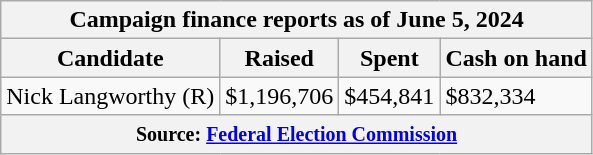<table class="wikitable sortable">
<tr>
<th colspan=4>Campaign finance reports as of June 5, 2024</th>
</tr>
<tr style="text-align:center;">
<th>Candidate</th>
<th>Raised</th>
<th>Spent</th>
<th>Cash on hand</th>
</tr>
<tr>
<td>Nick Langworthy (R)</td>
<td>$1,196,706</td>
<td>$454,841</td>
<td>$832,334</td>
</tr>
<tr>
<th colspan="4"><small>Source: <a href='#'>Federal Election Commission</a></small></th>
</tr>
</table>
